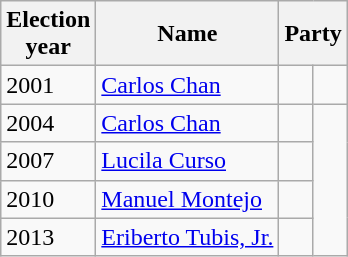<table class=wikitable>
<tr>
<th>Election<br>year</th>
<th>Name</th>
<th colspan=2>Party</th>
</tr>
<tr>
<td>2001</td>
<td><a href='#'>Carlos Chan</a></td>
<td></td>
<td></td>
</tr>
<tr>
<td>2004</td>
<td><a href='#'>Carlos Chan</a></td>
<td></td>
</tr>
<tr>
<td>2007</td>
<td><a href='#'>Lucila Curso</a></td>
<td></td>
</tr>
<tr>
<td>2010</td>
<td><a href='#'>Manuel Montejo</a></td>
<td></td>
</tr>
<tr>
<td>2013</td>
<td><a href='#'>Eriberto Tubis, Jr.</a></td>
<td></td>
</tr>
</table>
